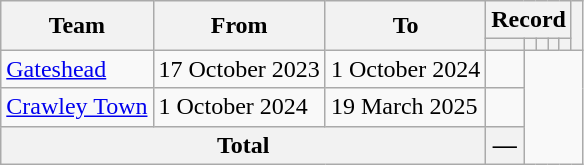<table class=wikitable style="text-align: center">
<tr>
<th rowspan=2>Team</th>
<th rowspan=2>From</th>
<th rowspan=2>To</th>
<th colspan=5>Record</th>
<th rowspan=2></th>
</tr>
<tr>
<th></th>
<th></th>
<th></th>
<th></th>
<th></th>
</tr>
<tr>
<td align=left><a href='#'>Gateshead</a></td>
<td align=left>17 October 2023</td>
<td align=left>1 October 2024<br></td>
<td></td>
</tr>
<tr>
<td align=left><a href='#'>Crawley Town</a></td>
<td align=left>1 October 2024</td>
<td align=left>19 March 2025<br></td>
<td></td>
</tr>
<tr>
<th colspan=3>Total<br></th>
<th>—</th>
</tr>
</table>
